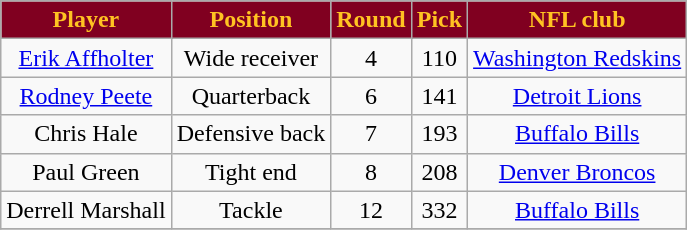<table class="wikitable">
<tr align="center"  style="background:#800020;color:#ffc322;">
<td><strong>Player</strong></td>
<td><strong>Position</strong></td>
<td><strong>Round</strong></td>
<td><strong>Pick</strong></td>
<td><strong>NFL club</strong></td>
</tr>
<tr align="center" bgcolor="">
<td><a href='#'>Erik Affholter</a></td>
<td>Wide receiver</td>
<td>4</td>
<td>110</td>
<td><a href='#'>Washington Redskins</a></td>
</tr>
<tr align="center" bgcolor="">
<td><a href='#'>Rodney Peete</a></td>
<td>Quarterback</td>
<td>6</td>
<td>141</td>
<td><a href='#'>Detroit Lions</a></td>
</tr>
<tr align="center" bgcolor="">
<td>Chris Hale</td>
<td>Defensive back</td>
<td>7</td>
<td>193</td>
<td><a href='#'>Buffalo Bills</a></td>
</tr>
<tr align="center" bgcolor="">
<td>Paul Green</td>
<td>Tight end</td>
<td>8</td>
<td>208</td>
<td><a href='#'>Denver Broncos</a></td>
</tr>
<tr align="center" bgcolor="">
<td>Derrell Marshall</td>
<td>Tackle</td>
<td>12</td>
<td>332</td>
<td><a href='#'>Buffalo Bills</a></td>
</tr>
<tr align="center" bgcolor="">
</tr>
</table>
